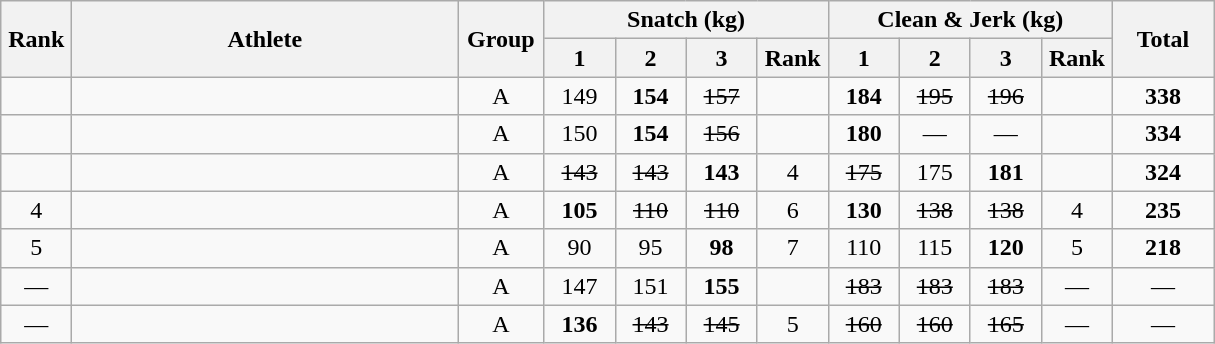<table class = "wikitable" style="text-align:center;">
<tr>
<th rowspan=2 width=40>Rank</th>
<th rowspan=2 width=250>Athlete</th>
<th rowspan=2 width=50>Group</th>
<th colspan=4>Snatch (kg)</th>
<th colspan=4>Clean & Jerk (kg)</th>
<th rowspan=2 width=60>Total</th>
</tr>
<tr>
<th width=40>1</th>
<th width=40>2</th>
<th width=40>3</th>
<th width=40>Rank</th>
<th width=40>1</th>
<th width=40>2</th>
<th width=40>3</th>
<th width=40>Rank</th>
</tr>
<tr>
<td></td>
<td align=left></td>
<td>A</td>
<td>149</td>
<td><strong>154</strong></td>
<td><s>157</s></td>
<td></td>
<td><strong>184</strong></td>
<td><s>195</s></td>
<td><s>196</s></td>
<td></td>
<td><strong>338</strong></td>
</tr>
<tr>
<td></td>
<td align=left></td>
<td>A</td>
<td>150</td>
<td><strong>154</strong></td>
<td><s>156</s></td>
<td></td>
<td><strong>180</strong></td>
<td>—</td>
<td>—</td>
<td></td>
<td><strong>334</strong></td>
</tr>
<tr>
<td></td>
<td align=left></td>
<td>A</td>
<td><s>143</s></td>
<td><s>143</s></td>
<td><strong>143</strong></td>
<td>4</td>
<td><s>175</s></td>
<td>175</td>
<td><strong>181</strong></td>
<td></td>
<td><strong>324</strong></td>
</tr>
<tr>
<td>4</td>
<td align=left></td>
<td>A</td>
<td><strong>105</strong></td>
<td><s>110</s></td>
<td><s>110</s></td>
<td>6</td>
<td><strong>130</strong></td>
<td><s>138</s></td>
<td><s>138</s></td>
<td>4</td>
<td><strong>235</strong></td>
</tr>
<tr>
<td>5</td>
<td align=left></td>
<td>A</td>
<td>90</td>
<td>95</td>
<td><strong>98</strong></td>
<td>7</td>
<td>110</td>
<td>115</td>
<td><strong>120</strong></td>
<td>5</td>
<td><strong>218</strong></td>
</tr>
<tr>
<td>—</td>
<td align=left></td>
<td>A</td>
<td>147</td>
<td>151</td>
<td><strong>155</strong></td>
<td></td>
<td><s>183</s></td>
<td><s>183</s></td>
<td><s>183</s></td>
<td>—</td>
<td>—</td>
</tr>
<tr>
<td>—</td>
<td align=left></td>
<td>A</td>
<td><strong>136</strong></td>
<td><s>143</s></td>
<td><s>145</s></td>
<td>5</td>
<td><s>160</s></td>
<td><s>160</s></td>
<td><s>165</s></td>
<td>—</td>
<td>—</td>
</tr>
</table>
